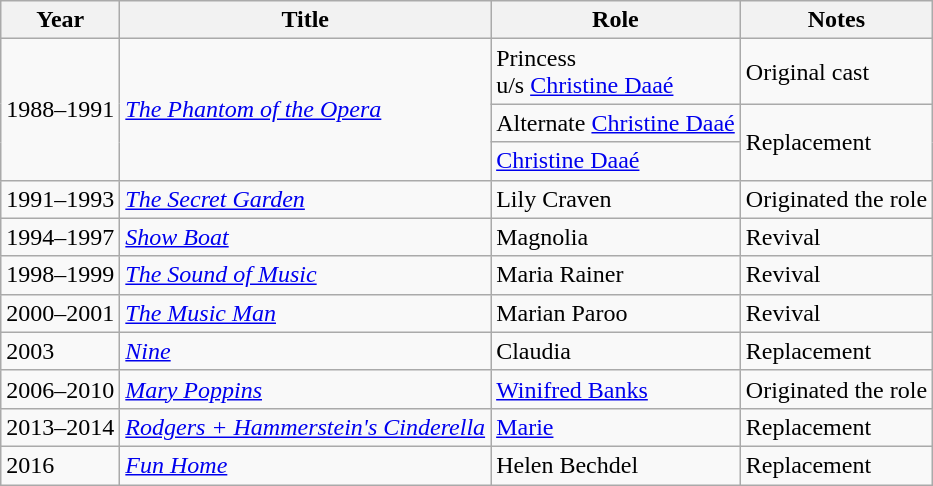<table class="wikitable">
<tr>
<th>Year</th>
<th>Title</th>
<th>Role</th>
<th>Notes</th>
</tr>
<tr>
<td rowspan=3>1988–1991</td>
<td rowspan=3><a href='#'><em>The Phantom of the Opera</em></a></td>
<td>Princess<br>u/s <a href='#'>Christine Daaé</a></td>
<td>Original cast</td>
</tr>
<tr>
<td>Alternate <a href='#'>Christine Daaé</a></td>
<td rowspan=2>Replacement</td>
</tr>
<tr>
<td><a href='#'>Christine Daaé</a></td>
</tr>
<tr>
<td>1991–1993</td>
<td><a href='#'><em>The Secret Garden</em></a></td>
<td>Lily Craven</td>
<td>Originated the role</td>
</tr>
<tr>
<td>1994–1997</td>
<td><em><a href='#'>Show Boat</a></em></td>
<td>Magnolia</td>
<td>Revival</td>
</tr>
<tr>
<td>1998–1999</td>
<td><em><a href='#'>The Sound of Music</a></em></td>
<td>Maria Rainer</td>
<td>Revival</td>
</tr>
<tr>
<td>2000–2001</td>
<td><em><a href='#'>The Music Man</a></em></td>
<td>Marian Paroo</td>
<td>Revival</td>
</tr>
<tr>
<td>2003</td>
<td><a href='#'><em>Nine</em></a></td>
<td>Claudia</td>
<td>Replacement</td>
</tr>
<tr>
<td>2006–2010</td>
<td><a href='#'><em>Mary Poppins</em></a></td>
<td><a href='#'>Winifred Banks</a></td>
<td>Originated the role</td>
</tr>
<tr>
<td>2013–2014</td>
<td><a href='#'><em>Rodgers + Hammerstein's Cinderella</em></a></td>
<td><a href='#'>Marie</a></td>
<td>Replacement</td>
</tr>
<tr>
<td>2016</td>
<td><a href='#'><em>Fun Home</em></a></td>
<td>Helen Bechdel</td>
<td>Replacement</td>
</tr>
</table>
